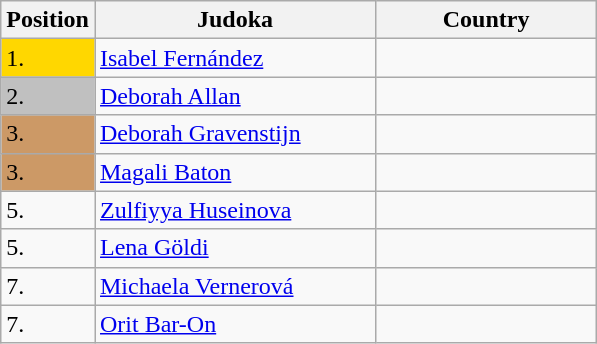<table class=wikitable>
<tr>
<th>Position</th>
<th width=180>Judoka</th>
<th width=140>Country</th>
</tr>
<tr>
<td bgcolor=gold>1.</td>
<td><a href='#'>Isabel Fernández</a></td>
<td></td>
</tr>
<tr>
<td bgcolor=silver>2.</td>
<td><a href='#'>Deborah Allan</a></td>
<td></td>
</tr>
<tr>
<td bgcolor=CC9966>3.</td>
<td><a href='#'>Deborah Gravenstijn</a></td>
<td></td>
</tr>
<tr>
<td bgcolor=CC9966>3.</td>
<td><a href='#'>Magali Baton</a></td>
<td></td>
</tr>
<tr>
<td>5.</td>
<td><a href='#'>Zulfiyya Huseinova</a></td>
<td></td>
</tr>
<tr>
<td>5.</td>
<td><a href='#'>Lena Göldi</a></td>
<td></td>
</tr>
<tr>
<td>7.</td>
<td><a href='#'>Michaela Vernerová</a></td>
<td></td>
</tr>
<tr>
<td>7.</td>
<td><a href='#'>Orit Bar-On</a></td>
<td></td>
</tr>
</table>
